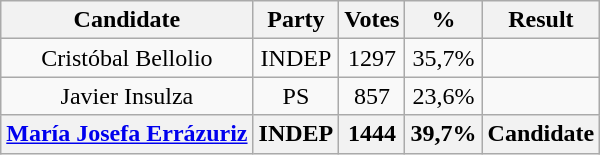<table class="wikitable" style="text-align:center;">
<tr>
<th>Candidate</th>
<th>Party</th>
<th>Votes</th>
<th>%</th>
<th>Result</th>
</tr>
<tr>
<td>Cristóbal Bellolio</td>
<td>INDEP</td>
<td>1297</td>
<td>35,7%</td>
<td></td>
</tr>
<tr>
<td>Javier Insulza</td>
<td>PS</td>
<td>857</td>
<td>23,6%</td>
<td></td>
</tr>
<tr>
<th><a href='#'>María Josefa Errázuriz</a></th>
<th>INDEP</th>
<th>1444</th>
<th>39,7%</th>
<th>Candidate</th>
</tr>
</table>
